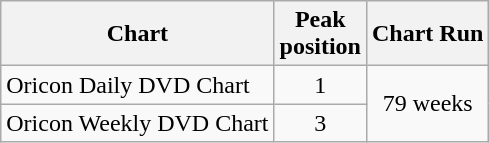<table class="wikitable" style="text-align:center;">
<tr>
<th>Chart</th>
<th>Peak<br>position</th>
<th>Chart Run</th>
</tr>
<tr>
<td align="left">Oricon Daily DVD Chart</td>
<td>1</td>
<td rowspan="2">79 weeks</td>
</tr>
<tr>
<td align="left">Oricon Weekly DVD Chart</td>
<td>3</td>
</tr>
</table>
